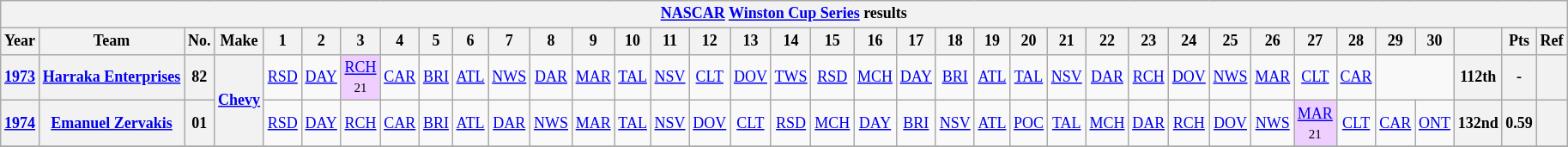<table class="wikitable" style="text-align:center; font-size:75%">
<tr>
<th colspan=47><a href='#'>NASCAR</a> <a href='#'>Winston Cup Series</a> results</th>
</tr>
<tr>
<th>Year</th>
<th>Team</th>
<th>No.</th>
<th>Make</th>
<th>1</th>
<th>2</th>
<th>3</th>
<th>4</th>
<th>5</th>
<th>6</th>
<th>7</th>
<th>8</th>
<th>9</th>
<th>10</th>
<th>11</th>
<th>12</th>
<th>13</th>
<th>14</th>
<th>15</th>
<th>16</th>
<th>17</th>
<th>18</th>
<th>19</th>
<th>20</th>
<th>21</th>
<th>22</th>
<th>23</th>
<th>24</th>
<th>25</th>
<th>26</th>
<th>27</th>
<th>28</th>
<th>29</th>
<th>30</th>
<th></th>
<th>Pts</th>
<th>Ref</th>
</tr>
<tr>
<th><a href='#'>1973</a></th>
<th><a href='#'>Harraka Enterprises</a></th>
<th>82</th>
<th rowspan=2><a href='#'>Chevy</a></th>
<td><a href='#'>RSD</a></td>
<td><a href='#'>DAY</a></td>
<td style="background:#EFCFFF;"><a href='#'>RCH</a><br><small>21</small></td>
<td><a href='#'>CAR</a></td>
<td><a href='#'>BRI</a></td>
<td><a href='#'>ATL</a></td>
<td><a href='#'>NWS</a></td>
<td><a href='#'>DAR</a></td>
<td><a href='#'>MAR</a></td>
<td><a href='#'>TAL</a></td>
<td><a href='#'>NSV</a></td>
<td><a href='#'>CLT</a></td>
<td><a href='#'>DOV</a></td>
<td><a href='#'>TWS</a></td>
<td><a href='#'>RSD</a></td>
<td><a href='#'>MCH</a></td>
<td><a href='#'>DAY</a></td>
<td><a href='#'>BRI</a></td>
<td><a href='#'>ATL</a></td>
<td><a href='#'>TAL</a></td>
<td><a href='#'>NSV</a></td>
<td><a href='#'>DAR</a></td>
<td><a href='#'>RCH</a></td>
<td><a href='#'>DOV</a></td>
<td><a href='#'>NWS</a></td>
<td><a href='#'>MAR</a></td>
<td><a href='#'>CLT</a></td>
<td><a href='#'>CAR</a></td>
<td colspan=2></td>
<th>112th</th>
<th>-</th>
<th></th>
</tr>
<tr>
<th><a href='#'>1974</a></th>
<th><a href='#'>Emanuel Zervakis</a></th>
<th>01</th>
<td><a href='#'>RSD</a></td>
<td><a href='#'>DAY</a></td>
<td><a href='#'>RCH</a></td>
<td><a href='#'>CAR</a></td>
<td><a href='#'>BRI</a></td>
<td><a href='#'>ATL</a></td>
<td><a href='#'>DAR</a></td>
<td><a href='#'>NWS</a></td>
<td><a href='#'>MAR</a></td>
<td><a href='#'>TAL</a></td>
<td><a href='#'>NSV</a></td>
<td><a href='#'>DOV</a></td>
<td><a href='#'>CLT</a></td>
<td><a href='#'>RSD</a></td>
<td><a href='#'>MCH</a></td>
<td><a href='#'>DAY</a></td>
<td><a href='#'>BRI</a></td>
<td><a href='#'>NSV</a></td>
<td><a href='#'>ATL</a></td>
<td><a href='#'>POC</a></td>
<td><a href='#'>TAL</a></td>
<td><a href='#'>MCH</a></td>
<td><a href='#'>DAR</a></td>
<td><a href='#'>RCH</a></td>
<td><a href='#'>DOV</a></td>
<td><a href='#'>NWS</a></td>
<td style="background:#EFCFFF;"><a href='#'>MAR</a><br><small>21</small></td>
<td><a href='#'>CLT</a></td>
<td><a href='#'>CAR</a></td>
<td><a href='#'>ONT</a></td>
<th>132nd</th>
<th>0.59</th>
<th></th>
</tr>
<tr>
</tr>
</table>
